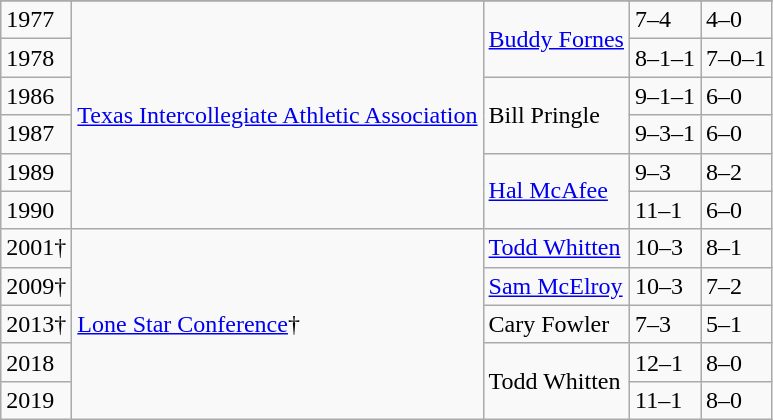<table class="wikitable">
<tr>
</tr>
<tr>
<td>1977</td>
<td rowspan="6"><a href='#'>Texas Intercollegiate Athletic Association</a></td>
<td rowspan="2"><a href='#'>Buddy Fornes</a></td>
<td>7–4</td>
<td>4–0</td>
</tr>
<tr>
<td>1978</td>
<td>8–1–1</td>
<td>7–0–1</td>
</tr>
<tr>
<td>1986</td>
<td rowspan="2">Bill Pringle</td>
<td>9–1–1</td>
<td>6–0</td>
</tr>
<tr>
<td>1987</td>
<td>9–3–1</td>
<td>6–0</td>
</tr>
<tr>
<td>1989</td>
<td rowspan="2"><a href='#'>Hal McAfee</a></td>
<td>9–3</td>
<td>8–2</td>
</tr>
<tr>
<td>1990</td>
<td>11–1</td>
<td>6–0</td>
</tr>
<tr>
<td>2001†</td>
<td rowspan="5"><a href='#'>Lone Star Conference</a>†</td>
<td><a href='#'>Todd Whitten</a></td>
<td>10–3</td>
<td>8–1</td>
</tr>
<tr>
<td>2009†</td>
<td><a href='#'>Sam McElroy</a></td>
<td>10–3</td>
<td>7–2</td>
</tr>
<tr>
<td>2013†</td>
<td>Cary Fowler</td>
<td>7–3</td>
<td>5–1</td>
</tr>
<tr>
<td>2018</td>
<td rowspan="2">Todd Whitten</td>
<td>12–1</td>
<td>8–0</td>
</tr>
<tr>
<td>2019</td>
<td>11–1</td>
<td>8–0</td>
</tr>
</table>
